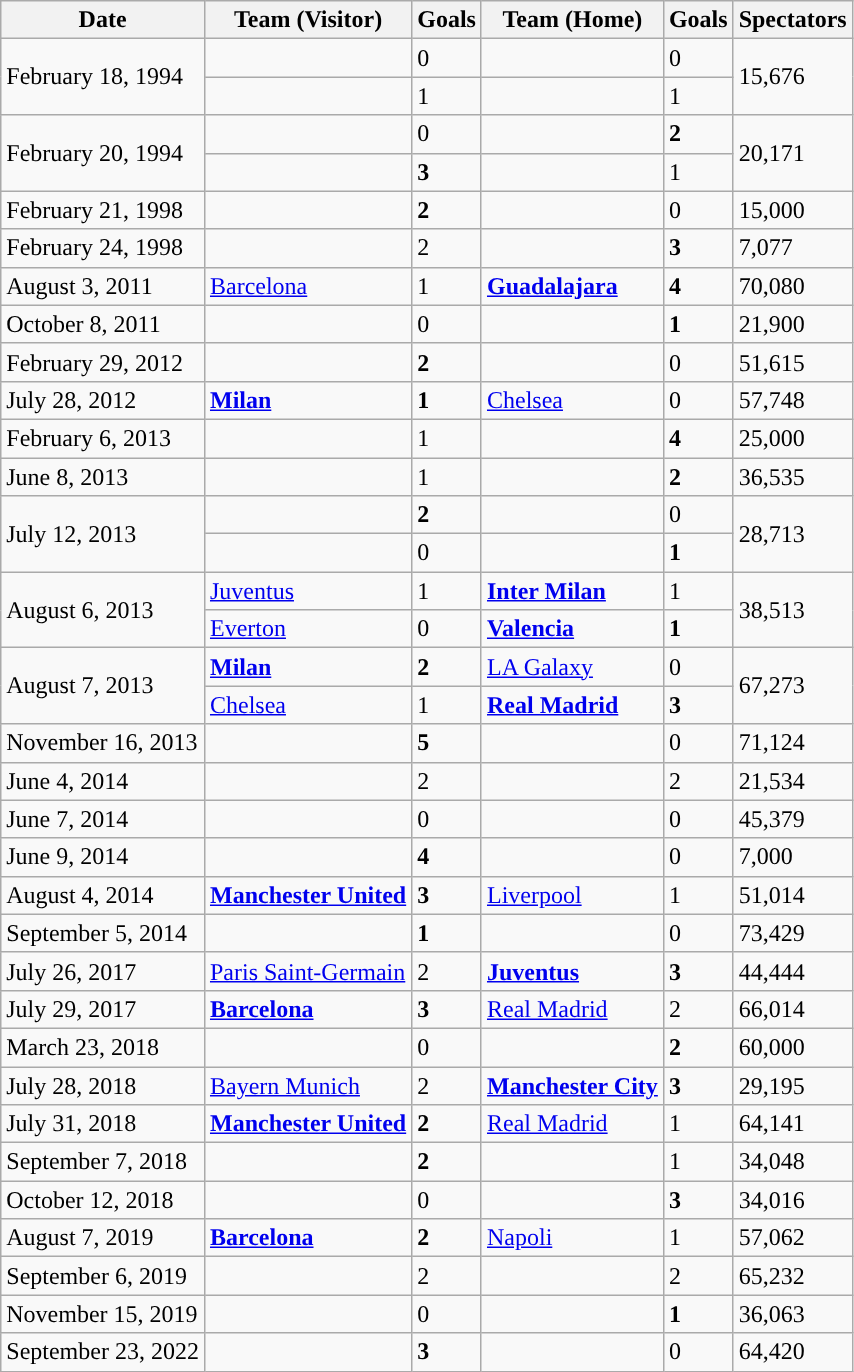<table class="wikitable" style=font-size:100% style="text-align:center">
<tr>
<th style="text-align:center;">Date</th>
<th style="text-align:center;">Team (Visitor)</th>
<th style="text-align:center;">Goals</th>
<th style="text-align:center;">Team (Home)</th>
<th style="text-align:center;">Goals</th>
<th style="text-align:center;">Spectators</th>
</tr>
<tr>
<td rowspan=2 align=left>February 18, 1994</td>
<td align="left"></td>
<td>0</td>
<td align="left"></td>
<td>0</td>
<td rowspan="2">15,676</td>
</tr>
<tr>
<td align="left"></td>
<td>1</td>
<td align="left"></td>
<td>1</td>
</tr>
<tr>
<td rowspan=2 align=left>February 20, 1994</td>
<td align="left"></td>
<td>0</td>
<td align="left"><strong></strong></td>
<td><strong>2</strong></td>
<td rowspan="2">20,171</td>
</tr>
<tr>
<td align="left"><strong></strong></td>
<td><strong>3</strong></td>
<td align="left"></td>
<td>1</td>
</tr>
<tr>
<td align="left">February 21, 1998</td>
<td align="left"><strong></strong></td>
<td><strong>2</strong></td>
<td align="left"></td>
<td>0</td>
<td>15,000</td>
</tr>
<tr>
<td align="left">February 24, 1998</td>
<td align="left"></td>
<td>2</td>
<td align="left"><strong></strong></td>
<td><strong>3</strong></td>
<td>7,077</td>
</tr>
<tr>
<td align="left">August 3, 2011</td>
<td align="left"> <a href='#'>Barcelona</a></td>
<td>1</td>
<td align="left"> <strong><a href='#'>Guadalajara</a></strong></td>
<td><strong>4</strong></td>
<td>70,080</td>
</tr>
<tr>
<td align="left">October 8, 2011</td>
<td align="left"></td>
<td>0</td>
<td align="left"><strong></strong></td>
<td><strong>1</strong></td>
<td>21,900</td>
</tr>
<tr>
<td align="left">February 29, 2012</td>
<td align="left"><strong></strong></td>
<td><strong>2</strong></td>
<td align="left"></td>
<td>0</td>
<td>51,615</td>
</tr>
<tr>
<td align="left">July 28, 2012</td>
<td align="left"> <strong><a href='#'>Milan</a></strong></td>
<td><strong>1</strong></td>
<td align="left"> <a href='#'>Chelsea</a></td>
<td>0</td>
<td>57,748</td>
</tr>
<tr>
<td align="left">February 6, 2013</td>
<td align="left"></td>
<td>1</td>
<td align="left"><strong></strong></td>
<td><strong>4</strong></td>
<td>25,000</td>
</tr>
<tr>
<td align="left">June 8, 2013</td>
<td align="left"></td>
<td>1</td>
<td align="left"><strong></strong></td>
<td><strong>2</strong></td>
<td>36,535</td>
</tr>
<tr>
<td rowspan=2 align=left>July 12, 2013</td>
<td align="left"><strong></strong></td>
<td><strong>2</strong></td>
<td align="left"></td>
<td>0</td>
<td rowspan=2>28,713</td>
</tr>
<tr>
<td align="left"></td>
<td>0</td>
<td align="left"><strong></strong></td>
<td><strong>1</strong></td>
</tr>
<tr>
<td rowspan=2 align=left>August 6, 2013</td>
<td align="left"> <a href='#'>Juventus</a></td>
<td>1</td>
<td align="left"> <strong><a href='#'>Inter Milan</a></strong></td>
<td>1</td>
<td rowspan="2">38,513</td>
</tr>
<tr>
<td align="left"> <a href='#'>Everton</a></td>
<td>0</td>
<td align="left"> <strong><a href='#'>Valencia</a></strong></td>
<td><strong>1</strong></td>
</tr>
<tr>
<td rowspan=2 align=left>August 7, 2013</td>
<td align="left"> <strong><a href='#'>Milan</a></strong></td>
<td><strong>2</strong></td>
<td align="left"> <a href='#'>LA Galaxy</a></td>
<td>0</td>
<td rowspan="2">67,273</td>
</tr>
<tr>
<td align="left"> <a href='#'>Chelsea</a></td>
<td>1</td>
<td align="left"> <strong><a href='#'>Real Madrid</a></strong></td>
<td><strong>3</strong></td>
</tr>
<tr>
<td align="left">November 16, 2013</td>
<td align="left"><strong></strong></td>
<td><strong>5</strong></td>
<td align="left"></td>
<td>0</td>
<td>71,124</td>
</tr>
<tr>
<td align="left">June 4, 2014</td>
<td align="left"></td>
<td>2</td>
<td align="left"></td>
<td>2</td>
<td>21,534</td>
</tr>
<tr>
<td align="left">June 7, 2014</td>
<td align="left"></td>
<td>0</td>
<td align="left"></td>
<td>0</td>
<td>45,379</td>
</tr>
<tr>
<td align="left">June 9, 2014</td>
<td align="left"><strong></strong></td>
<td><strong>4</strong></td>
<td align="left"></td>
<td>0</td>
<td>7,000</td>
</tr>
<tr>
<td align="left">August 4, 2014</td>
<td align="left"> <strong><a href='#'>Manchester United</a></strong></td>
<td><strong>3</strong></td>
<td align="left"> <a href='#'>Liverpool</a></td>
<td>1</td>
<td>51,014</td>
</tr>
<tr>
<td align="left">September 5, 2014</td>
<td align="left"><strong></strong></td>
<td><strong>1</strong></td>
<td align="left"></td>
<td>0</td>
<td>73,429</td>
</tr>
<tr>
<td align="left">July 26, 2017</td>
<td align="left"> <a href='#'>Paris Saint-Germain</a></td>
<td>2</td>
<td align="left"> <strong><a href='#'>Juventus</a></strong></td>
<td><strong>3</strong></td>
<td>44,444</td>
</tr>
<tr>
<td align="left">July 29, 2017</td>
<td align="left"> <strong><a href='#'>Barcelona</a></strong></td>
<td><strong>3</strong></td>
<td align="left"> <a href='#'>Real Madrid</a></td>
<td>2</td>
<td>66,014</td>
</tr>
<tr>
<td align="left">March 23, 2018</td>
<td align="left"></td>
<td>0</td>
<td align="left"><strong></strong></td>
<td><strong>2</strong></td>
<td>60,000</td>
</tr>
<tr>
<td align="left">July 28, 2018</td>
<td align="left"> <a href='#'>Bayern Munich</a></td>
<td>2</td>
<td align="left"> <strong><a href='#'>Manchester City</a></strong></td>
<td><strong>3</strong></td>
<td>29,195</td>
</tr>
<tr>
<td align="left">July 31, 2018</td>
<td align="left"> <strong><a href='#'>Manchester United</a></strong></td>
<td><strong>2</strong></td>
<td align="left"> <a href='#'>Real Madrid</a></td>
<td>1</td>
<td>64,141</td>
</tr>
<tr>
<td align="left">September 7, 2018</td>
<td align="left"><strong></strong></td>
<td><strong>2</strong></td>
<td align="left"></td>
<td>1</td>
<td>34,048</td>
</tr>
<tr>
<td align="left">October 12, 2018</td>
<td align="left"></td>
<td>0</td>
<td align="left"><strong></strong></td>
<td><strong>3</strong></td>
<td>34,016</td>
</tr>
<tr>
<td align="left">August 7, 2019</td>
<td align="left"> <strong><a href='#'>Barcelona</a></strong></td>
<td><strong>2</strong></td>
<td align="left"> <a href='#'>Napoli</a></td>
<td>1</td>
<td>57,062</td>
</tr>
<tr>
<td align="left">September 6, 2019</td>
<td align="left"></td>
<td>2</td>
<td align="left"></td>
<td>2</td>
<td>65,232</td>
</tr>
<tr>
<td align="left">November 15, 2019</td>
<td align="left"></td>
<td>0</td>
<td align="left"><strong></strong></td>
<td><strong>1</strong></td>
<td>36,063</td>
</tr>
<tr>
<td align="left">September 23, 2022</td>
<td align="left"><strong></strong></td>
<td><strong>3</strong></td>
<td align="left"></td>
<td>0</td>
<td>64,420</td>
</tr>
</table>
